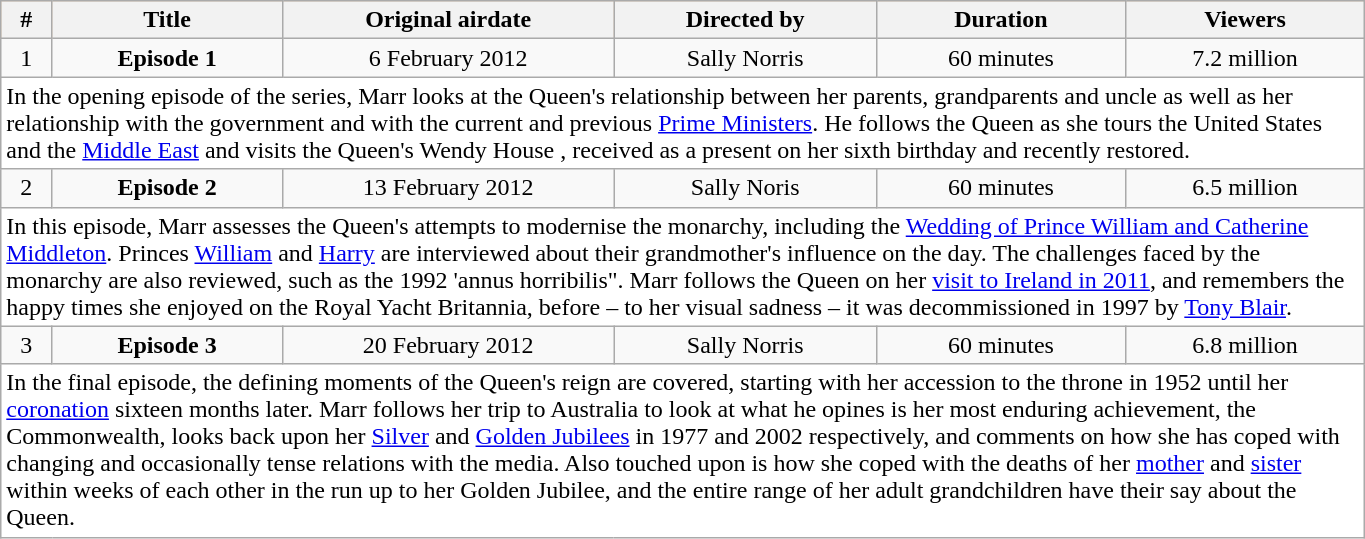<table class="wikitable" style="width:72%;">
<tr style="background-color: #ffcc99;">
<th>#</th>
<th>Title</th>
<th>Original airdate</th>
<th>Directed by</th>
<th>Duration</th>
<th>Viewers</th>
</tr>
<tr style="text-align:center;">
<td>1</td>
<td><strong>Episode 1</strong></td>
<td>6 February 2012</td>
<td>Sally Norris</td>
<td>60 minutes</td>
<td>7.2 million</td>
</tr>
<tr>
<td style="background:white" colspan="6">In the opening episode of the series, Marr looks at the Queen's relationship between her parents, grandparents and uncle as well as her relationship with the government and with the current and previous <a href='#'>Prime Ministers</a>. He follows the Queen as she tours the United States and the <a href='#'>Middle East</a> and visits the Queen's Wendy House , received as a present on her sixth birthday and recently restored.</td>
</tr>
<tr style="text-align:center;">
<td>2</td>
<td><strong>Episode 2</strong></td>
<td>13 February 2012</td>
<td>Sally Noris</td>
<td>60 minutes</td>
<td>6.5 million</td>
</tr>
<tr>
<td style="background:white" colspan="6">In this episode, Marr assesses the Queen's attempts to modernise the monarchy, including the <a href='#'>Wedding of Prince William and Catherine Middleton</a>. Princes <a href='#'>William</a> and <a href='#'>Harry</a> are interviewed about their grandmother's influence on the day. The challenges faced by the monarchy are also reviewed, such as the 1992 'annus horribilis". Marr follows the Queen on her <a href='#'>visit to Ireland in 2011</a>, and remembers the happy times she enjoyed on the Royal Yacht Britannia, before – to her visual sadness – it was decommissioned in 1997 by <a href='#'>Tony Blair</a>.</td>
</tr>
<tr style="text-align:center;">
<td>3</td>
<td><strong>Episode 3</strong></td>
<td>20 February 2012</td>
<td>Sally Norris</td>
<td>60 minutes</td>
<td>6.8 million</td>
</tr>
<tr>
<td style="background:white" colspan="6">In the final episode, the defining moments of the Queen's reign are covered, starting with her accession to the throne in 1952 until her <a href='#'>coronation</a> sixteen months later. Marr follows her trip to Australia to look at what he opines is her most enduring achievement, the Commonwealth, looks back upon her <a href='#'>Silver</a> and <a href='#'>Golden Jubilees</a> in 1977 and 2002 respectively, and comments on how she has coped with changing and occasionally tense relations with the media. Also touched upon is how she coped with the deaths of her <a href='#'>mother</a> and <a href='#'>sister</a> within weeks of each other in the run up to her Golden Jubilee, and the entire range of her adult grandchildren have their say about the Queen.</td>
</tr>
</table>
